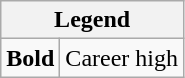<table class="wikitable">
<tr>
<th colspan="2">Legend</th>
</tr>
<tr>
<td><strong>Bold</strong></td>
<td>Career high</td>
</tr>
</table>
